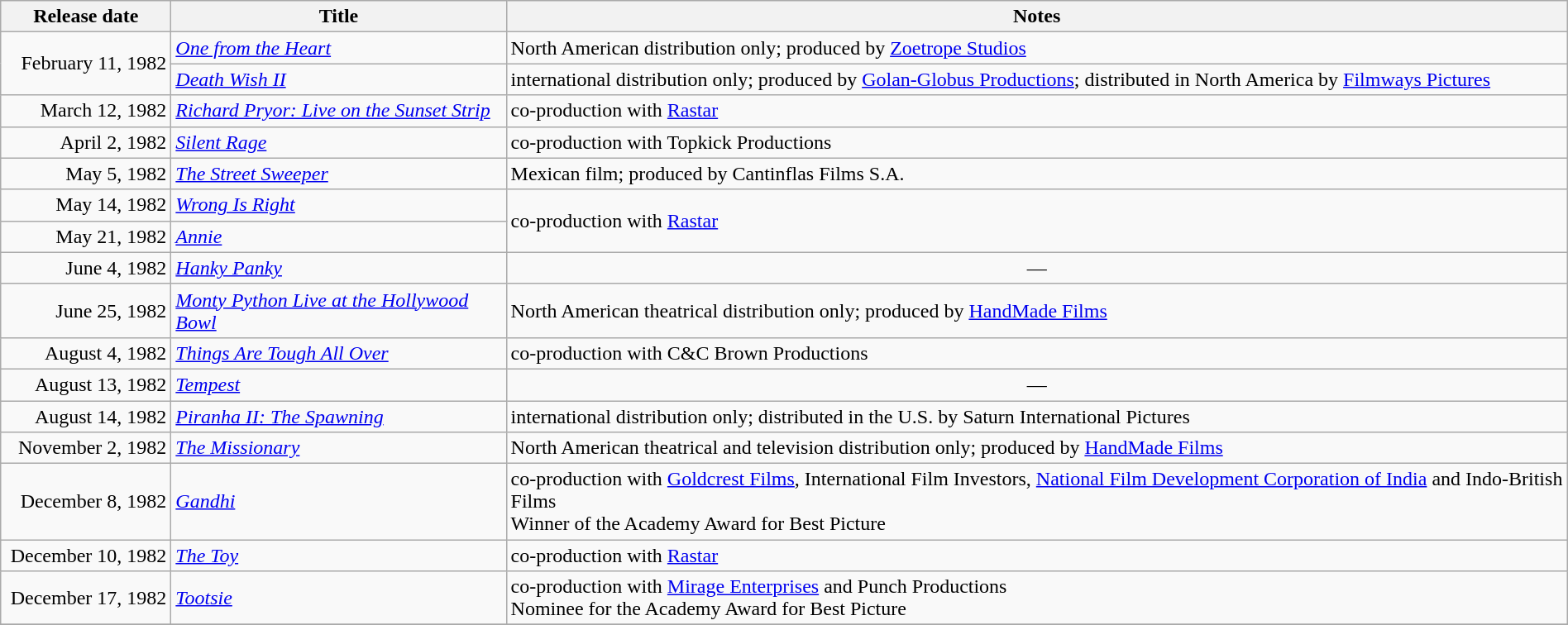<table class="wikitable sortable" style="width:100%;">
<tr>
<th scope="col" style="width:130px;">Release date</th>
<th>Title</th>
<th>Notes</th>
</tr>
<tr>
<td style="text-align:right;" rowspan="2">February 11, 1982</td>
<td><em><a href='#'>One from the Heart</a></em></td>
<td>North American distribution only; produced by <a href='#'>Zoetrope Studios</a></td>
</tr>
<tr>
<td><em><a href='#'>Death Wish II</a></em></td>
<td>international distribution only; produced by <a href='#'>Golan-Globus Productions</a>; distributed in North America by <a href='#'>Filmways Pictures</a></td>
</tr>
<tr>
<td style="text-align:right;">March 12, 1982</td>
<td><em><a href='#'>Richard Pryor: Live on the Sunset Strip</a></em></td>
<td>co-production with <a href='#'>Rastar</a></td>
</tr>
<tr>
<td style="text-align:right;">April 2, 1982</td>
<td><em><a href='#'>Silent Rage</a></em></td>
<td>co-production with Topkick Productions</td>
</tr>
<tr>
<td style="text-align:right;">May 5, 1982</td>
<td><em><a href='#'>The Street Sweeper</a></em></td>
<td>Mexican film; produced by Cantinflas Films S.A.</td>
</tr>
<tr>
<td style="text-align:right;">May 14, 1982</td>
<td><em><a href='#'>Wrong Is Right</a></em></td>
<td rowspan="2">co-production with <a href='#'>Rastar</a></td>
</tr>
<tr>
<td style="text-align:right;">May 21, 1982</td>
<td><em><a href='#'>Annie</a></em></td>
</tr>
<tr>
<td style="text-align:right;">June 4, 1982</td>
<td><em><a href='#'>Hanky Panky</a></em></td>
<td align="center">—</td>
</tr>
<tr>
<td style="text-align:right;">June 25, 1982</td>
<td><em><a href='#'>Monty Python Live at the Hollywood Bowl</a></em></td>
<td>North American theatrical distribution only; produced by <a href='#'>HandMade Films</a></td>
</tr>
<tr>
<td style="text-align:right;">August 4, 1982</td>
<td><em><a href='#'>Things Are Tough All Over</a></em></td>
<td>co-production with C&C Brown Productions</td>
</tr>
<tr>
<td style="text-align:right;">August 13, 1982</td>
<td><em><a href='#'>Tempest</a></em></td>
<td align="center">—</td>
</tr>
<tr>
<td style="text-align:right;">August 14, 1982</td>
<td><em><a href='#'>Piranha II: The Spawning</a></em></td>
<td>international distribution only; distributed in the U.S. by Saturn International Pictures</td>
</tr>
<tr>
<td style="text-align:right;">November 2, 1982</td>
<td><em><a href='#'>The Missionary</a></em></td>
<td>North American theatrical and television distribution only; produced by <a href='#'>HandMade Films</a></td>
</tr>
<tr>
<td style="text-align:right;">December 8, 1982</td>
<td><em><a href='#'>Gandhi</a></em></td>
<td>co‐production with <a href='#'>Goldcrest Films</a>, International Film Investors, <a href='#'>National Film Development Corporation of India</a> and Indo-British Films<br>Winner of the Academy Award for Best Picture</td>
</tr>
<tr>
<td style="text-align:right;">December 10, 1982</td>
<td><em><a href='#'>The Toy</a></em></td>
<td>co-production with <a href='#'>Rastar</a></td>
</tr>
<tr>
<td style="text-align:right;">December 17, 1982</td>
<td><em><a href='#'>Tootsie</a></em></td>
<td>co-production with <a href='#'>Mirage Enterprises</a> and Punch Productions<br>Nominee for the Academy Award for Best Picture</td>
</tr>
<tr>
</tr>
</table>
